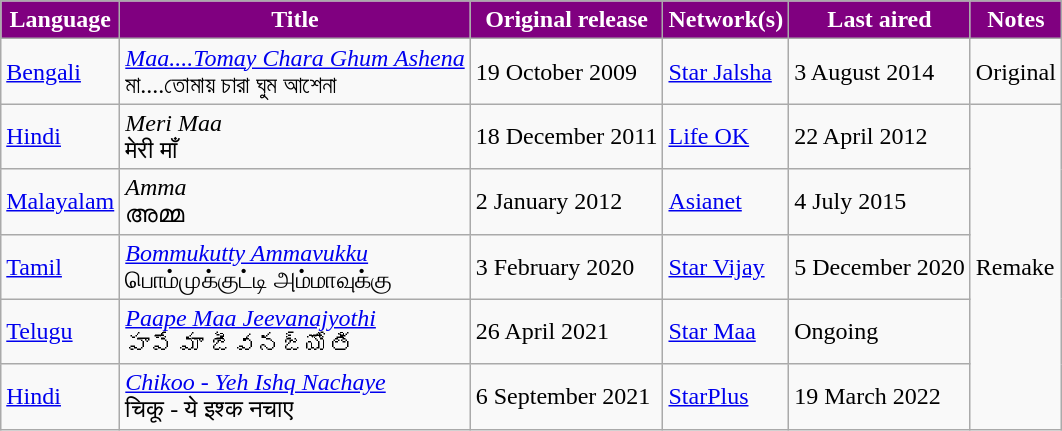<table class="wikitable" style="margin-right: 0;">
<tr style="color:white">
<th style="background:Purple; ">Language</th>
<th style="background:Purple; ">Title</th>
<th style="background:Purple; ">Original release</th>
<th style="background:Purple; ">Network(s)</th>
<th style="background:Purple; ">Last aired</th>
<th style="background:Purple; ">Notes</th>
</tr>
<tr>
<td><a href='#'>Bengali</a></td>
<td><em><a href='#'>Maa....Tomay Chara Ghum Ashena</a></em> <br> মা....তোমায় চারা ঘুম আশেনা</td>
<td>19 October 2009</td>
<td><a href='#'>Star Jalsha</a></td>
<td>3 August 2014</td>
<td>Original</td>
</tr>
<tr>
<td><a href='#'>Hindi</a></td>
<td><em>Meri Maa</em> <br> मेरी माँ</td>
<td>18 December 2011</td>
<td><a href='#'>Life OK</a></td>
<td>22 April 2012</td>
<td rowspan="5">Remake</td>
</tr>
<tr>
<td><a href='#'>Malayalam</a></td>
<td><em>Amma</em> <br> അമ്മ</td>
<td>2 January 2012</td>
<td><a href='#'>Asianet</a></td>
<td>4 July 2015</td>
</tr>
<tr>
<td><a href='#'>Tamil</a></td>
<td><em><a href='#'>Bommukutty Ammavukku</a></em> <br> பொம்முக்குட்டி அம்மாவுக்கு</td>
<td>3 February 2020</td>
<td><a href='#'>Star Vijay</a></td>
<td>5 December 2020</td>
</tr>
<tr>
<td><a href='#'>Telugu</a></td>
<td><em><a href='#'>Paape Maa Jeevanajyothi</a></em> <br> పాపే మా జీవనజ్యోతి</td>
<td>26 April 2021</td>
<td><a href='#'>Star Maa</a></td>
<td>Ongoing</td>
</tr>
<tr>
<td><a href='#'>Hindi</a></td>
<td><em><a href='#'>Chikoo - Yeh Ishq Nachaye</a></em> <br> चिकू - ये इश्क नचाए</td>
<td>6 September 2021</td>
<td><a href='#'>StarPlus</a></td>
<td>19 March 2022</td>
</tr>
</table>
